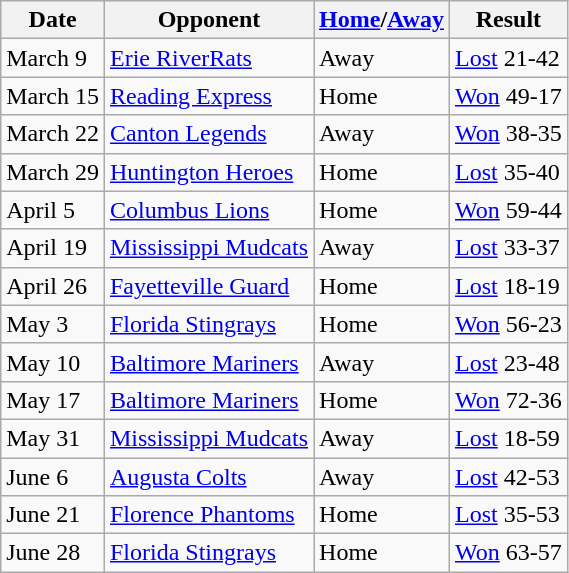<table class="wikitable">
<tr>
<th>Date</th>
<th>Opponent</th>
<th><a href='#'>Home</a>/<a href='#'>Away</a></th>
<th>Result</th>
</tr>
<tr>
<td>March 9</td>
<td><a href='#'>Erie RiverRats</a></td>
<td>Away</td>
<td><a href='#'>Lost</a> 21-42</td>
</tr>
<tr>
<td>March 15</td>
<td><a href='#'>Reading Express</a></td>
<td>Home</td>
<td><a href='#'>Won</a> 49-17</td>
</tr>
<tr>
<td>March 22</td>
<td><a href='#'>Canton Legends</a></td>
<td>Away</td>
<td><a href='#'>Won</a> 38-35</td>
</tr>
<tr>
<td>March 29</td>
<td><a href='#'>Huntington Heroes</a></td>
<td>Home</td>
<td><a href='#'>Lost</a> 35-40</td>
</tr>
<tr>
<td>April 5</td>
<td><a href='#'>Columbus Lions</a></td>
<td>Home</td>
<td><a href='#'>Won</a> 59-44</td>
</tr>
<tr>
<td>April 19</td>
<td><a href='#'>Mississippi Mudcats</a></td>
<td>Away</td>
<td><a href='#'>Lost</a> 33-37</td>
</tr>
<tr>
<td>April 26</td>
<td><a href='#'>Fayetteville Guard</a></td>
<td>Home</td>
<td><a href='#'>Lost</a> 18-19</td>
</tr>
<tr>
<td>May 3</td>
<td><a href='#'>Florida Stingrays</a></td>
<td>Home</td>
<td><a href='#'>Won</a> 56-23</td>
</tr>
<tr>
<td>May 10</td>
<td><a href='#'>Baltimore Mariners</a></td>
<td>Away</td>
<td><a href='#'>Lost</a> 23-48</td>
</tr>
<tr>
<td>May 17</td>
<td><a href='#'>Baltimore Mariners</a></td>
<td>Home</td>
<td><a href='#'>Won</a> 72-36</td>
</tr>
<tr>
<td>May 31</td>
<td><a href='#'>Mississippi Mudcats</a></td>
<td>Away</td>
<td><a href='#'>Lost</a> 18-59</td>
</tr>
<tr>
<td>June 6</td>
<td><a href='#'>Augusta Colts</a></td>
<td>Away</td>
<td><a href='#'>Lost</a> 42-53</td>
</tr>
<tr>
<td>June 21</td>
<td><a href='#'>Florence Phantoms</a></td>
<td>Home</td>
<td><a href='#'>Lost</a> 35-53</td>
</tr>
<tr>
<td>June 28</td>
<td><a href='#'>Florida Stingrays</a></td>
<td>Home</td>
<td><a href='#'>Won</a> 63-57</td>
</tr>
</table>
